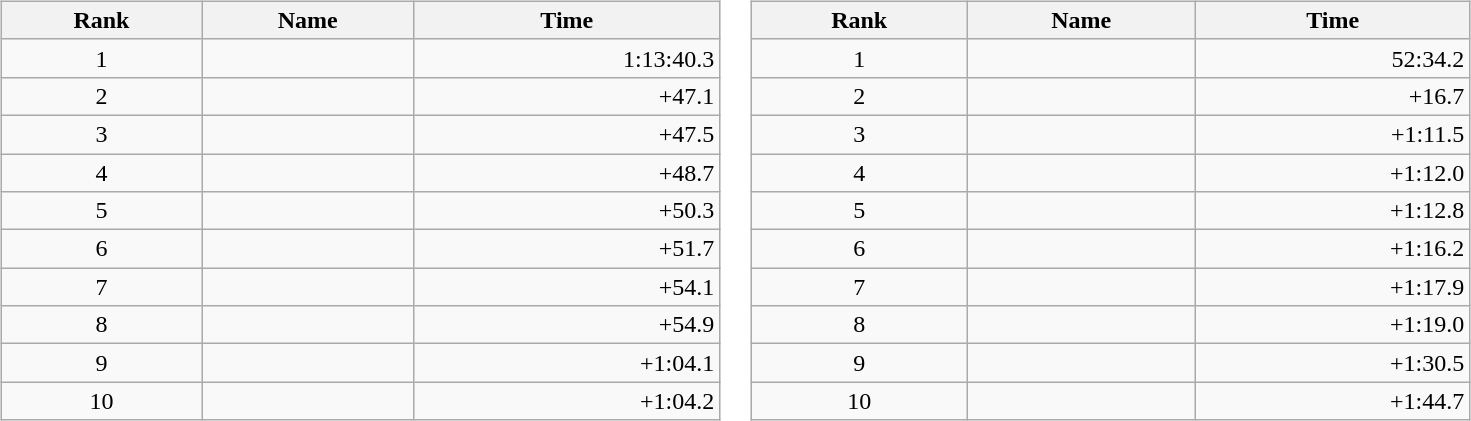<table border="0">
<tr>
<td valign="top"><br><table class="wikitable" style="width:30em;margin-bottom:0;">
<tr>
<th>Rank</th>
<th>Name</th>
<th>Time</th>
</tr>
<tr>
<td style="text-align:center;">1</td>
<td></td>
<td align="right">1:13:40.3</td>
</tr>
<tr>
<td style="text-align:center;">2</td>
<td></td>
<td align="right">+47.1</td>
</tr>
<tr>
<td style="text-align:center;">3</td>
<td></td>
<td align="right">+47.5</td>
</tr>
<tr>
<td style="text-align:center;">4</td>
<td></td>
<td align="right">+48.7</td>
</tr>
<tr>
<td style="text-align:center;">5</td>
<td></td>
<td align="right">+50.3</td>
</tr>
<tr>
<td style="text-align:center;">6</td>
<td></td>
<td align="right">+51.7</td>
</tr>
<tr>
<td style="text-align:center;">7</td>
<td></td>
<td align="right">+54.1</td>
</tr>
<tr>
<td style="text-align:center;">8</td>
<td></td>
<td align="right">+54.9</td>
</tr>
<tr>
<td style="text-align:center;">9</td>
<td></td>
<td align="right">+1:04.1</td>
</tr>
<tr>
<td style="text-align:center;">10</td>
<td></td>
<td align="right">+1:04.2</td>
</tr>
</table>
</td>
<td valign="top"><br><table class="wikitable" style="width:30em;margin-bottom:0;">
<tr>
<th>Rank</th>
<th>Name</th>
<th>Time</th>
</tr>
<tr>
<td style="text-align:center;">1</td>
<td></td>
<td align="right">52:34.2</td>
</tr>
<tr>
<td style="text-align:center;">2</td>
<td></td>
<td align="right">+16.7</td>
</tr>
<tr>
<td style="text-align:center;">3</td>
<td></td>
<td align="right">+1:11.5</td>
</tr>
<tr>
<td style="text-align:center;">4</td>
<td></td>
<td align="right">+1:12.0</td>
</tr>
<tr>
<td style="text-align:center;">5</td>
<td></td>
<td align="right">+1:12.8</td>
</tr>
<tr>
<td style="text-align:center;">6</td>
<td></td>
<td align="right">+1:16.2</td>
</tr>
<tr>
<td style="text-align:center;">7</td>
<td></td>
<td align="right">+1:17.9</td>
</tr>
<tr>
<td style="text-align:center;">8</td>
<td></td>
<td align="right">+1:19.0</td>
</tr>
<tr>
<td style="text-align:center;">9</td>
<td></td>
<td align="right">+1:30.5</td>
</tr>
<tr>
<td style="text-align:center;">10</td>
<td></td>
<td align="right">+1:44.7</td>
</tr>
</table>
</td>
</tr>
</table>
